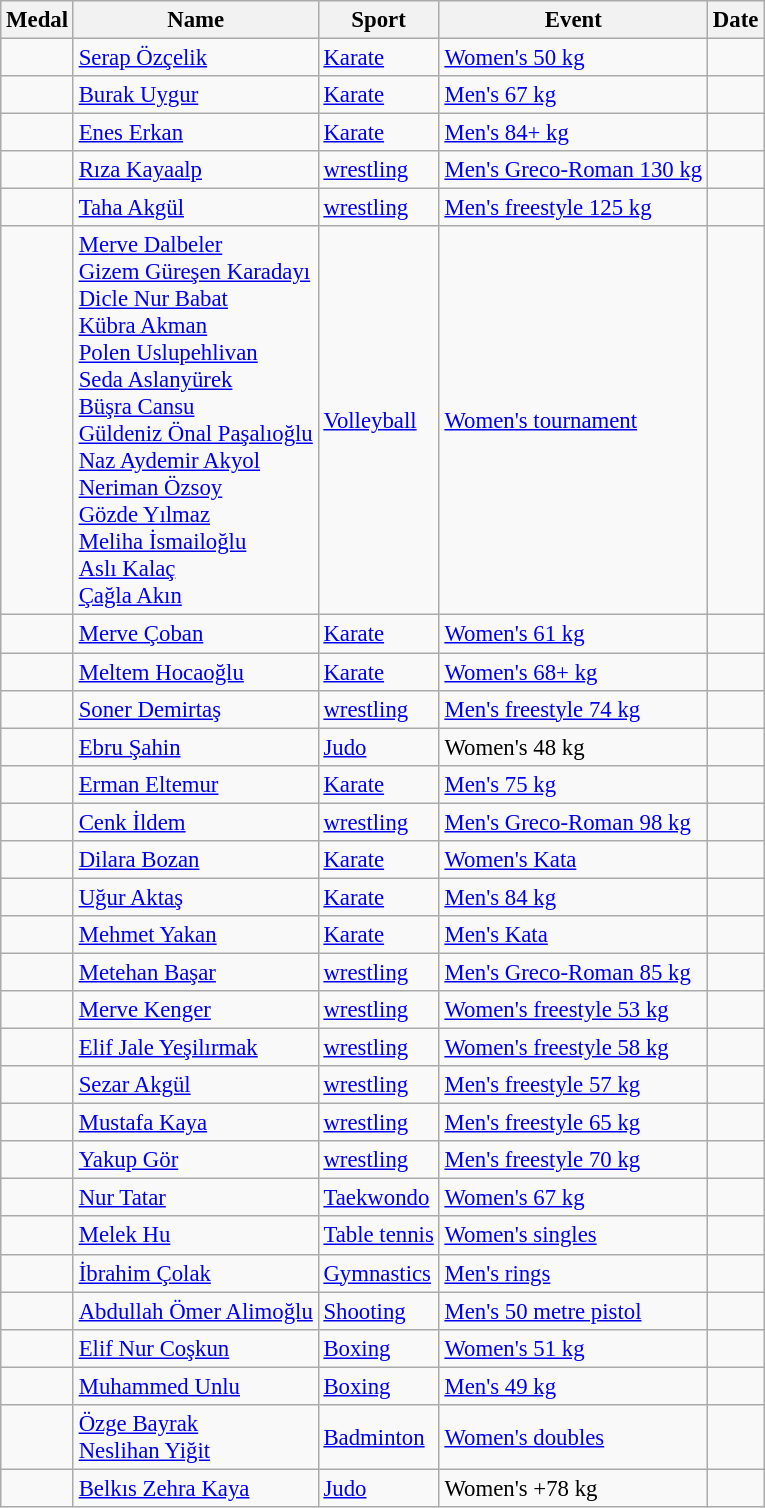<table class="wikitable sortable" style="font-size: 95%">
<tr>
<th>Medal</th>
<th>Name</th>
<th>Sport</th>
<th>Event</th>
<th>Date</th>
</tr>
<tr>
<td></td>
<td><a href='#'>Serap Özçelik</a></td>
<td><a href='#'>Karate</a></td>
<td><a href='#'>Women's 50 kg</a></td>
<td></td>
</tr>
<tr>
<td></td>
<td><a href='#'>Burak Uygur</a></td>
<td><a href='#'>Karate</a></td>
<td><a href='#'>Men's 67 kg</a></td>
<td></td>
</tr>
<tr>
<td></td>
<td><a href='#'>Enes Erkan</a></td>
<td><a href='#'>Karate</a></td>
<td><a href='#'>Men's 84+ kg</a></td>
<td></td>
</tr>
<tr>
<td></td>
<td><a href='#'>Rıza Kayaalp</a></td>
<td><a href='#'>wrestling</a></td>
<td><a href='#'>Men's Greco-Roman 130 kg</a></td>
<td></td>
</tr>
<tr>
<td></td>
<td><a href='#'>Taha Akgül</a></td>
<td><a href='#'>wrestling</a></td>
<td><a href='#'>Men's freestyle 125 kg</a></td>
<td></td>
</tr>
<tr>
<td></td>
<td><a href='#'>Merve Dalbeler</a><br><a href='#'>Gizem Güreşen Karadayı</a><br><a href='#'>Dicle Nur Babat</a><br><a href='#'>Kübra Akman</a><br><a href='#'>Polen Uslupehlivan</a><br><a href='#'>Seda Aslanyürek</a><br><a href='#'>Büşra Cansu</a><br><a href='#'>Güldeniz Önal Paşalıoğlu</a><br><a href='#'>Naz Aydemir Akyol</a><br><a href='#'>Neriman Özsoy</a><br><a href='#'>Gözde Yılmaz</a><br><a href='#'>Meliha İsmailoğlu</a><br><a href='#'>Aslı Kalaç</a><br><a href='#'>Çağla Akın</a></td>
<td><a href='#'>Volleyball</a></td>
<td><a href='#'>Women's tournament</a></td>
<td></td>
</tr>
<tr>
<td></td>
<td><a href='#'>Merve Çoban</a></td>
<td><a href='#'>Karate</a></td>
<td><a href='#'>Women's 61 kg</a></td>
<td></td>
</tr>
<tr>
<td></td>
<td><a href='#'>Meltem Hocaoğlu</a></td>
<td><a href='#'>Karate</a></td>
<td><a href='#'>Women's 68+ kg</a></td>
<td></td>
</tr>
<tr>
<td></td>
<td><a href='#'>Soner Demirtaş</a></td>
<td><a href='#'>wrestling</a></td>
<td><a href='#'>Men's freestyle 74 kg</a></td>
<td></td>
</tr>
<tr>
<td></td>
<td><a href='#'>Ebru Şahin</a></td>
<td><a href='#'>Judo</a></td>
<td>Women's 48 kg</td>
<td></td>
</tr>
<tr>
<td></td>
<td><a href='#'>Erman Eltemur</a></td>
<td><a href='#'>Karate</a></td>
<td><a href='#'>Men's 75 kg</a></td>
<td></td>
</tr>
<tr>
<td></td>
<td><a href='#'>Cenk İldem</a></td>
<td><a href='#'>wrestling</a></td>
<td><a href='#'>Men's Greco-Roman 98 kg</a></td>
<td></td>
</tr>
<tr>
<td></td>
<td><a href='#'>Dilara Bozan</a></td>
<td><a href='#'>Karate</a></td>
<td><a href='#'>Women's Kata</a></td>
<td></td>
</tr>
<tr>
<td></td>
<td><a href='#'>Uğur Aktaş</a></td>
<td><a href='#'>Karate</a></td>
<td><a href='#'>Men's 84 kg</a></td>
<td></td>
</tr>
<tr>
<td></td>
<td><a href='#'>Mehmet Yakan</a></td>
<td><a href='#'>Karate</a></td>
<td><a href='#'>Men's Kata</a></td>
<td></td>
</tr>
<tr>
<td></td>
<td><a href='#'>Metehan Başar</a></td>
<td><a href='#'>wrestling</a></td>
<td><a href='#'>Men's Greco-Roman 85 kg</a></td>
<td></td>
</tr>
<tr>
<td></td>
<td><a href='#'>Merve Kenger</a></td>
<td><a href='#'>wrestling</a></td>
<td><a href='#'>Women's freestyle 53 kg</a></td>
<td></td>
</tr>
<tr>
<td></td>
<td><a href='#'>Elif Jale Yeşilırmak</a></td>
<td><a href='#'>wrestling</a></td>
<td><a href='#'>Women's freestyle 58 kg</a></td>
<td></td>
</tr>
<tr>
<td></td>
<td><a href='#'>Sezar Akgül</a></td>
<td><a href='#'>wrestling</a></td>
<td><a href='#'>Men's freestyle 57 kg</a></td>
<td></td>
</tr>
<tr>
<td></td>
<td><a href='#'>Mustafa Kaya</a></td>
<td><a href='#'>wrestling</a></td>
<td><a href='#'>Men's freestyle 65 kg</a></td>
<td></td>
</tr>
<tr>
<td></td>
<td><a href='#'>Yakup Gör</a></td>
<td><a href='#'>wrestling</a></td>
<td><a href='#'>Men's freestyle 70 kg</a></td>
<td></td>
</tr>
<tr>
<td></td>
<td><a href='#'>Nur Tatar</a></td>
<td><a href='#'>Taekwondo</a></td>
<td><a href='#'>Women's 67 kg</a></td>
<td></td>
</tr>
<tr>
<td></td>
<td><a href='#'>Melek Hu</a></td>
<td><a href='#'>Table tennis</a></td>
<td><a href='#'>Women's singles</a></td>
<td></td>
</tr>
<tr>
<td></td>
<td><a href='#'>İbrahim Çolak</a></td>
<td><a href='#'>Gymnastics</a></td>
<td><a href='#'>Men's rings</a></td>
<td></td>
</tr>
<tr>
<td></td>
<td><a href='#'>Abdullah Ömer Alimoğlu</a></td>
<td><a href='#'>Shooting</a></td>
<td><a href='#'>Men's 50 metre pistol</a></td>
<td></td>
</tr>
<tr>
<td></td>
<td><a href='#'>Elif Nur Coşkun</a></td>
<td><a href='#'>Boxing</a></td>
<td><a href='#'>Women's 51 kg</a></td>
<td></td>
</tr>
<tr>
<td></td>
<td><a href='#'>Muhammed Unlu</a></td>
<td><a href='#'>Boxing</a></td>
<td><a href='#'>Men's 49 kg</a></td>
<td></td>
</tr>
<tr>
<td></td>
<td><a href='#'>Özge Bayrak</a><br><a href='#'>Neslihan Yiğit</a></td>
<td><a href='#'>Badminton</a></td>
<td><a href='#'>Women's doubles</a></td>
<td></td>
</tr>
<tr>
<td></td>
<td><a href='#'>Belkıs Zehra Kaya</a></td>
<td><a href='#'>Judo</a></td>
<td>Women's +78 kg</td>
<td></td>
</tr>
</table>
